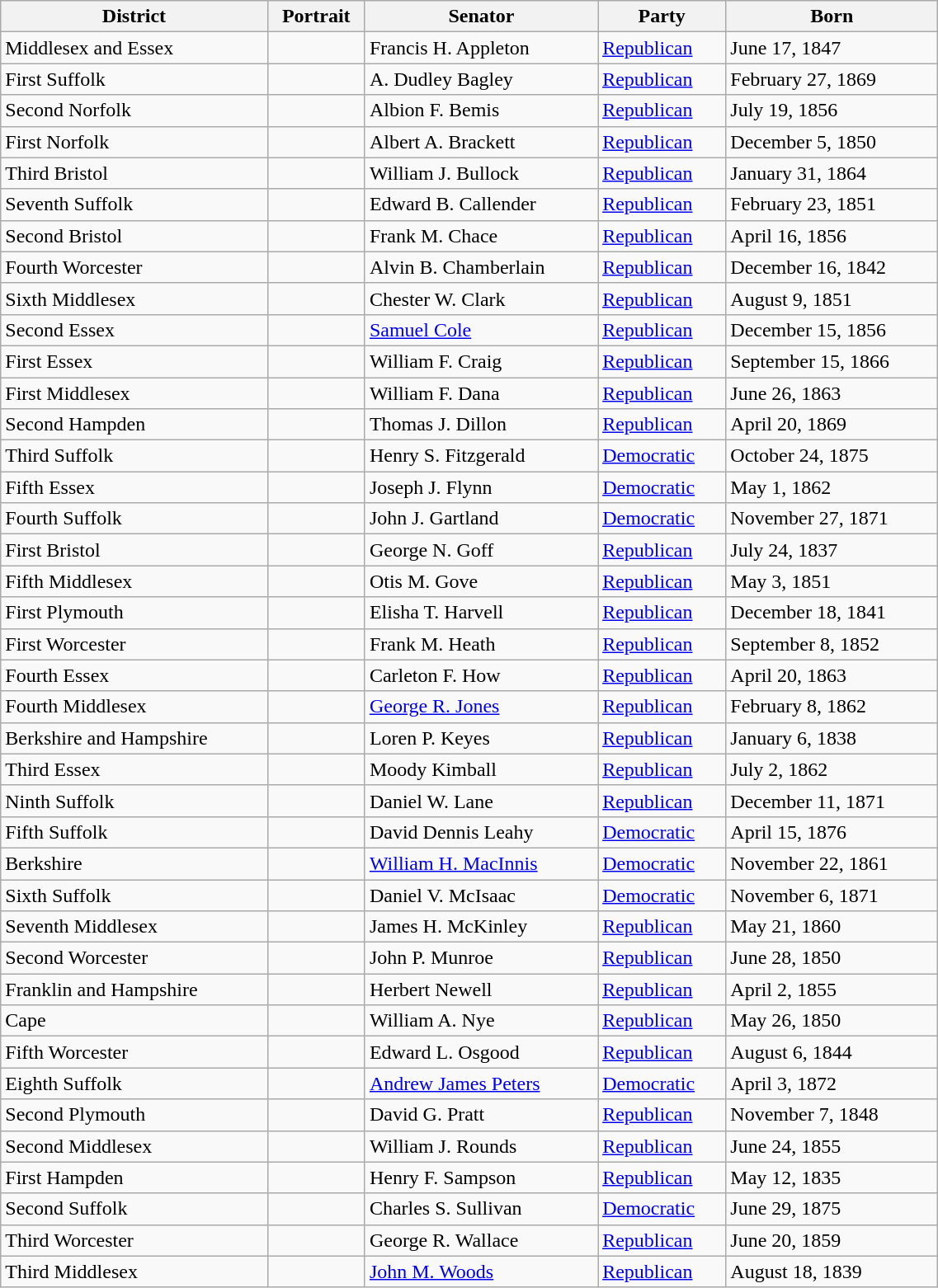<table class='wikitable sortable' style="width:60%">
<tr>
<th>District</th>
<th>Portrait</th>
<th>Senator</th>
<th>Party</th>
<th data-sort-type="date">Born</th>
</tr>
<tr>
<td>Middlesex and Essex</td>
<td></td>
<td>Francis H. Appleton</td>
<td><a href='#'>Republican</a></td>
<td>June 17, 1847</td>
</tr>
<tr>
<td>First Suffolk</td>
<td></td>
<td>A. Dudley Bagley</td>
<td><a href='#'>Republican</a></td>
<td>February 27, 1869</td>
</tr>
<tr>
<td>Second Norfolk</td>
<td></td>
<td>Albion F. Bemis</td>
<td><a href='#'>Republican</a></td>
<td>July 19, 1856</td>
</tr>
<tr>
<td>First Norfolk</td>
<td></td>
<td>Albert A. Brackett</td>
<td><a href='#'>Republican</a></td>
<td>December 5, 1850</td>
</tr>
<tr>
<td>Third Bristol</td>
<td></td>
<td>William J. Bullock</td>
<td><a href='#'>Republican</a></td>
<td>January 31, 1864</td>
</tr>
<tr>
<td>Seventh Suffolk</td>
<td></td>
<td>Edward B. Callender</td>
<td><a href='#'>Republican</a></td>
<td>February 23, 1851</td>
</tr>
<tr>
<td>Second Bristol</td>
<td></td>
<td>Frank M. Chace</td>
<td><a href='#'>Republican</a></td>
<td>April 16, 1856</td>
</tr>
<tr>
<td>Fourth Worcester</td>
<td></td>
<td>Alvin B. Chamberlain</td>
<td><a href='#'>Republican</a></td>
<td>December 16, 1842</td>
</tr>
<tr>
<td>Sixth Middlesex</td>
<td></td>
<td>Chester W. Clark</td>
<td><a href='#'>Republican</a></td>
<td>August 9, 1851</td>
</tr>
<tr>
<td>Second Essex</td>
<td></td>
<td><a href='#'>Samuel Cole</a></td>
<td><a href='#'>Republican</a></td>
<td>December 15, 1856</td>
</tr>
<tr>
<td>First Essex</td>
<td></td>
<td>William F. Craig</td>
<td><a href='#'>Republican</a></td>
<td>September 15, 1866</td>
</tr>
<tr>
<td>First Middlesex</td>
<td></td>
<td>William F. Dana</td>
<td><a href='#'>Republican</a></td>
<td>June 26, 1863</td>
</tr>
<tr>
<td>Second Hampden</td>
<td></td>
<td>Thomas J. Dillon</td>
<td><a href='#'>Republican</a></td>
<td>April 20, 1869</td>
</tr>
<tr>
<td>Third Suffolk</td>
<td></td>
<td>Henry S. Fitzgerald</td>
<td><a href='#'>Democratic</a></td>
<td>October 24, 1875</td>
</tr>
<tr>
<td>Fifth Essex</td>
<td></td>
<td>Joseph J. Flynn</td>
<td><a href='#'>Democratic</a></td>
<td>May 1, 1862</td>
</tr>
<tr>
<td>Fourth Suffolk</td>
<td></td>
<td>John J. Gartland</td>
<td><a href='#'>Democratic</a></td>
<td>November 27, 1871</td>
</tr>
<tr>
<td>First Bristol</td>
<td></td>
<td>George N. Goff</td>
<td><a href='#'>Republican</a></td>
<td>July 24, 1837</td>
</tr>
<tr>
<td>Fifth Middlesex</td>
<td></td>
<td>Otis M. Gove</td>
<td><a href='#'>Republican</a></td>
<td>May 3, 1851</td>
</tr>
<tr>
<td>First Plymouth</td>
<td></td>
<td>Elisha T. Harvell</td>
<td><a href='#'>Republican</a></td>
<td>December 18, 1841</td>
</tr>
<tr>
<td>First Worcester</td>
<td></td>
<td>Frank M. Heath</td>
<td><a href='#'>Republican</a></td>
<td>September 8, 1852</td>
</tr>
<tr>
<td>Fourth Essex</td>
<td></td>
<td>Carleton F. How</td>
<td><a href='#'>Republican</a></td>
<td>April 20, 1863</td>
</tr>
<tr>
<td>Fourth Middlesex</td>
<td></td>
<td><a href='#'>George R. Jones</a></td>
<td><a href='#'>Republican</a></td>
<td>February 8, 1862</td>
</tr>
<tr>
<td>Berkshire and Hampshire</td>
<td></td>
<td>Loren P. Keyes</td>
<td><a href='#'>Republican</a></td>
<td>January 6, 1838</td>
</tr>
<tr>
<td>Third Essex</td>
<td></td>
<td>Moody Kimball</td>
<td><a href='#'>Republican</a></td>
<td>July 2, 1862</td>
</tr>
<tr>
<td>Ninth Suffolk</td>
<td></td>
<td>Daniel W. Lane</td>
<td><a href='#'>Republican</a></td>
<td>December 11, 1871</td>
</tr>
<tr>
<td>Fifth Suffolk</td>
<td></td>
<td>David Dennis Leahy</td>
<td><a href='#'>Democratic</a></td>
<td>April 15, 1876</td>
</tr>
<tr>
<td>Berkshire</td>
<td></td>
<td><a href='#'>William H. MacInnis</a></td>
<td><a href='#'>Democratic</a></td>
<td>November 22, 1861</td>
</tr>
<tr>
<td>Sixth Suffolk</td>
<td></td>
<td>Daniel V. McIsaac</td>
<td><a href='#'>Democratic</a></td>
<td>November 6, 1871</td>
</tr>
<tr>
<td>Seventh Middlesex</td>
<td></td>
<td>James H. McKinley</td>
<td><a href='#'>Republican</a></td>
<td>May 21, 1860</td>
</tr>
<tr>
<td>Second Worcester</td>
<td></td>
<td>John P. Munroe</td>
<td><a href='#'>Republican</a></td>
<td>June 28, 1850</td>
</tr>
<tr>
<td>Franklin and Hampshire</td>
<td></td>
<td>Herbert Newell</td>
<td><a href='#'>Republican</a></td>
<td>April 2, 1855</td>
</tr>
<tr>
<td>Cape</td>
<td></td>
<td>William A. Nye</td>
<td><a href='#'>Republican</a></td>
<td>May 26, 1850</td>
</tr>
<tr>
<td>Fifth Worcester</td>
<td></td>
<td>Edward L. Osgood</td>
<td><a href='#'>Republican</a></td>
<td>August 6, 1844</td>
</tr>
<tr>
<td>Eighth Suffolk</td>
<td></td>
<td><a href='#'>Andrew James Peters</a></td>
<td><a href='#'>Democratic</a></td>
<td>April 3, 1872</td>
</tr>
<tr>
<td>Second Plymouth</td>
<td></td>
<td>David G. Pratt</td>
<td><a href='#'>Republican</a></td>
<td>November 7, 1848</td>
</tr>
<tr>
<td>Second Middlesex</td>
<td></td>
<td>William J. Rounds</td>
<td><a href='#'>Republican</a></td>
<td>June 24, 1855</td>
</tr>
<tr>
<td>First Hampden</td>
<td></td>
<td>Henry F. Sampson</td>
<td><a href='#'>Republican</a></td>
<td>May 12, 1835</td>
</tr>
<tr>
<td>Second Suffolk</td>
<td></td>
<td>Charles S. Sullivan</td>
<td><a href='#'>Democratic</a></td>
<td>June 29, 1875</td>
</tr>
<tr>
<td>Third Worcester</td>
<td></td>
<td>George R. Wallace</td>
<td><a href='#'>Republican</a></td>
<td>June 20, 1859</td>
</tr>
<tr>
<td>Third Middlesex</td>
<td></td>
<td><a href='#'>John M. Woods</a></td>
<td><a href='#'>Republican</a></td>
<td>August 18, 1839</td>
</tr>
</table>
